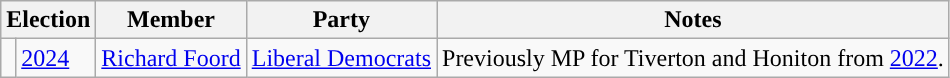<table class="wikitable">
<tr>
<th colspan="2">Election</th>
<th>Member</th>
<th>Party</th>
<th>Notes</th>
</tr>
<tr>
<td style="color:inherit;background-color: "></td>
<td><a href='#'>2024</a></td>
<td><a href='#'>Richard Foord</a></td>
<td><a href='#'>Liberal Democrats</a></td>
<td>Previously MP for Tiverton and Honiton from <a href='#'>2022</a>.</td>
</tr>
</table>
